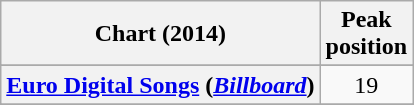<table class="wikitable sortable plainrowheaders">
<tr>
<th>Chart (2014)</th>
<th>Peak<br>position</th>
</tr>
<tr>
</tr>
<tr>
<th scope="row"><a href='#'>Euro Digital Songs</a> (<em><a href='#'>Billboard</a></em>)</th>
<td style="text-align:center;">19</td>
</tr>
<tr>
</tr>
<tr>
</tr>
<tr>
</tr>
</table>
